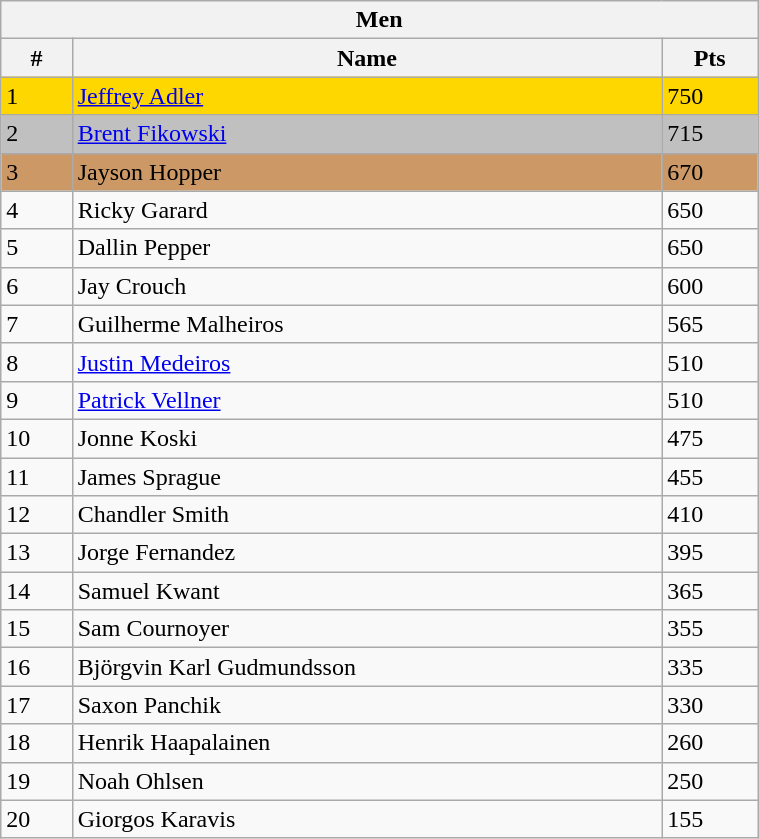<table class="wikitable" style="display: inline-table;width: 40%;">
<tr>
<th colspan="3">Men</th>
</tr>
<tr>
<th>#</th>
<th>Name</th>
<th>Pts</th>
</tr>
<tr style=background:gold;">
<td>1</td>
<td> <a href='#'>Jeffrey Adler</a></td>
<td>750</td>
</tr>
<tr style=background:silver;">
<td>2</td>
<td> <a href='#'>Brent Fikowski</a></td>
<td>715</td>
</tr>
<tr style=background:#c96;">
<td>3</td>
<td> Jayson Hopper</td>
<td>670</td>
</tr>
<tr>
<td>4</td>
<td> Ricky Garard</td>
<td>650</td>
</tr>
<tr>
<td>5</td>
<td> Dallin Pepper</td>
<td>650</td>
</tr>
<tr>
<td>6</td>
<td> Jay Crouch</td>
<td>600</td>
</tr>
<tr>
<td>7</td>
<td> Guilherme Malheiros</td>
<td>565</td>
</tr>
<tr>
<td>8</td>
<td> <a href='#'>Justin Medeiros</a></td>
<td>510</td>
</tr>
<tr>
<td>9</td>
<td> <a href='#'>Patrick Vellner</a></td>
<td>510</td>
</tr>
<tr>
<td>10</td>
<td> Jonne Koski</td>
<td>475</td>
</tr>
<tr>
<td>11</td>
<td> James Sprague</td>
<td>455</td>
</tr>
<tr>
<td>12</td>
<td> Chandler Smith</td>
<td>410</td>
</tr>
<tr>
<td>13</td>
<td> Jorge Fernandez</td>
<td>395</td>
</tr>
<tr>
<td>14</td>
<td> Samuel Kwant</td>
<td>365</td>
</tr>
<tr>
<td>15</td>
<td> Sam Cournoyer</td>
<td>355</td>
</tr>
<tr>
<td>16</td>
<td> Björgvin Karl Gudmundsson</td>
<td>335</td>
</tr>
<tr>
<td>17</td>
<td> Saxon Panchik</td>
<td>330</td>
</tr>
<tr>
<td>18</td>
<td> Henrik Haapalainen</td>
<td>260</td>
</tr>
<tr>
<td>19</td>
<td> Noah Ohlsen</td>
<td>250</td>
</tr>
<tr>
<td>20</td>
<td> Giorgos Karavis</td>
<td>155</td>
</tr>
</table>
